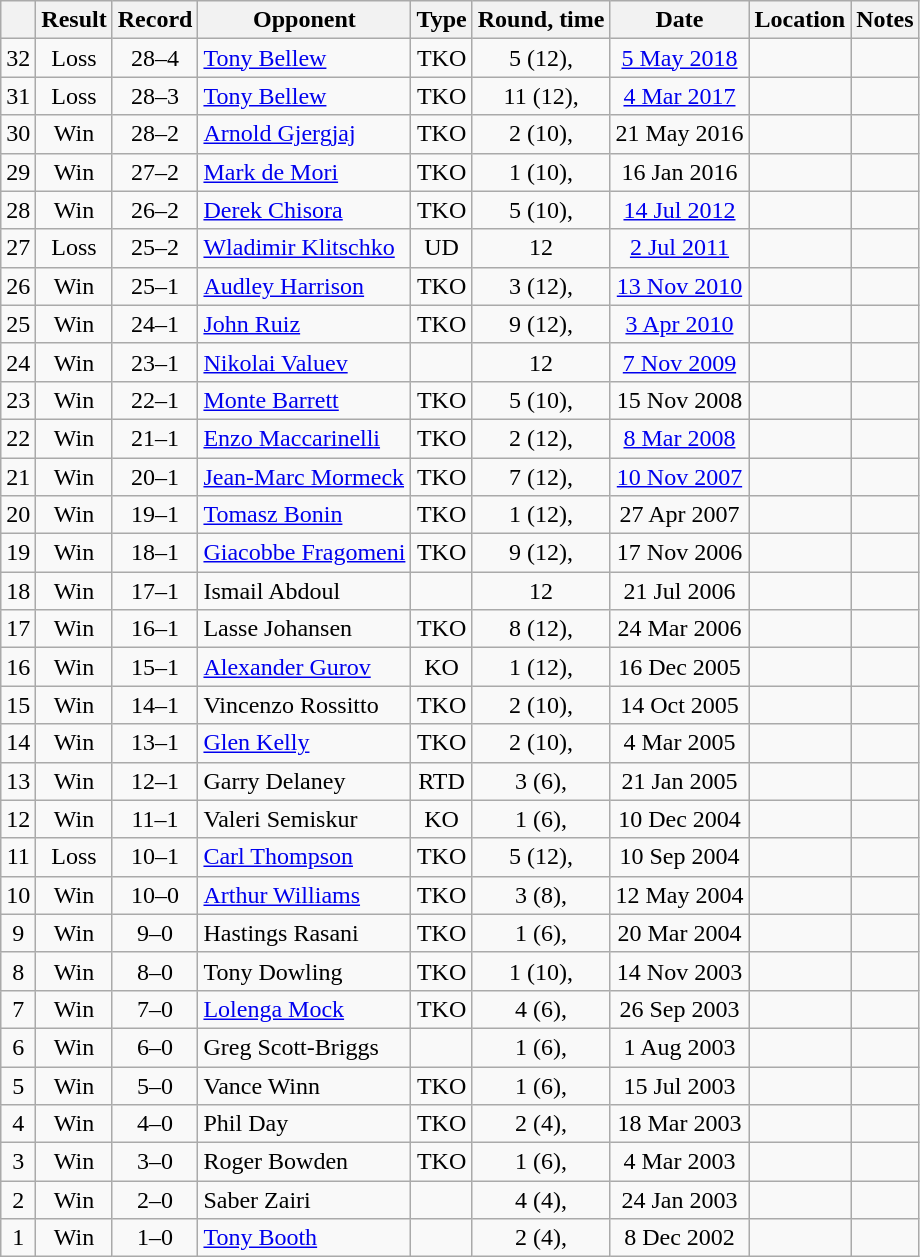<table class="wikitable" style="text-align:center">
<tr>
<th></th>
<th>Result</th>
<th>Record</th>
<th>Opponent</th>
<th>Type</th>
<th>Round, time</th>
<th>Date</th>
<th>Location</th>
<th>Notes</th>
</tr>
<tr>
<td>32</td>
<td>Loss</td>
<td>28–4</td>
<td style="text-align:left;"><a href='#'>Tony Bellew</a></td>
<td>TKO</td>
<td>5 (12), </td>
<td><a href='#'>5 May 2018</a></td>
<td style="text-align:left;"></td>
<td></td>
</tr>
<tr>
<td>31</td>
<td>Loss</td>
<td>28–3</td>
<td style="text-align:left;"><a href='#'>Tony Bellew</a></td>
<td>TKO</td>
<td>11 (12), </td>
<td><a href='#'>4 Mar 2017</a></td>
<td style="text-align:left;"></td>
<td></td>
</tr>
<tr>
<td>30</td>
<td>Win</td>
<td>28–2</td>
<td style="text-align:left;"><a href='#'>Arnold Gjergjaj</a></td>
<td>TKO</td>
<td>2 (10), </td>
<td>21 May 2016</td>
<td style="text-align:left;"></td>
<td></td>
</tr>
<tr>
<td>29</td>
<td>Win</td>
<td>27–2</td>
<td style="text-align:left;"><a href='#'>Mark de Mori</a></td>
<td>TKO</td>
<td>1 (10), </td>
<td>16 Jan 2016</td>
<td style="text-align:left;"></td>
<td></td>
</tr>
<tr>
<td>28</td>
<td>Win</td>
<td>26–2</td>
<td style="text-align:left;"><a href='#'>Derek Chisora</a></td>
<td>TKO</td>
<td>5 (10), </td>
<td><a href='#'>14 Jul 2012</a></td>
<td style="text-align:left;"></td>
<td style="text-align:left;"></td>
</tr>
<tr>
<td>27</td>
<td>Loss</td>
<td>25–2</td>
<td style="text-align:left;"><a href='#'>Wladimir Klitschko</a></td>
<td>UD</td>
<td>12</td>
<td><a href='#'>2 Jul 2011</a></td>
<td style="text-align:left;"></td>
<td style="text-align:left;"></td>
</tr>
<tr>
<td>26</td>
<td>Win</td>
<td>25–1</td>
<td style="text-align:left;"><a href='#'>Audley Harrison</a></td>
<td>TKO</td>
<td>3 (12), </td>
<td><a href='#'>13 Nov 2010</a></td>
<td style="text-align:left;"></td>
<td style="text-align:left;"></td>
</tr>
<tr>
<td>25</td>
<td>Win</td>
<td>24–1</td>
<td style="text-align:left;"><a href='#'>John Ruiz</a></td>
<td>TKO</td>
<td>9 (12), </td>
<td><a href='#'>3 Apr 2010</a></td>
<td style="text-align:left;"></td>
<td style="text-align:left;"></td>
</tr>
<tr>
<td>24</td>
<td>Win</td>
<td>23–1</td>
<td style="text-align:left;"><a href='#'>Nikolai Valuev</a></td>
<td></td>
<td>12</td>
<td><a href='#'>7 Nov 2009</a></td>
<td style="text-align:left;"></td>
<td style="text-align:left;"></td>
</tr>
<tr>
<td>23</td>
<td>Win</td>
<td>22–1</td>
<td style="text-align:left;"><a href='#'>Monte Barrett</a></td>
<td>TKO</td>
<td>5 (10), </td>
<td>15 Nov 2008</td>
<td style="text-align:left;"></td>
<td></td>
</tr>
<tr>
<td>22</td>
<td>Win</td>
<td>21–1</td>
<td style="text-align:left;"><a href='#'>Enzo Maccarinelli</a></td>
<td>TKO</td>
<td>2 (12), </td>
<td><a href='#'>8 Mar 2008</a></td>
<td style="text-align:left;"></td>
<td style="text-align:left;"></td>
</tr>
<tr>
<td>21</td>
<td>Win</td>
<td>20–1</td>
<td style="text-align:left;"><a href='#'>Jean-Marc Mormeck</a></td>
<td>TKO</td>
<td>7 (12), </td>
<td><a href='#'>10 Nov 2007</a></td>
<td style="text-align:left;"></td>
<td style="text-align:left;"></td>
</tr>
<tr>
<td>20</td>
<td>Win</td>
<td>19–1</td>
<td style="text-align:left;"><a href='#'>Tomasz Bonin</a></td>
<td>TKO</td>
<td>1 (12), </td>
<td>27 Apr 2007</td>
<td style="text-align:left;"></td>
<td></td>
</tr>
<tr>
<td>19</td>
<td>Win</td>
<td>18–1</td>
<td style="text-align:left;"><a href='#'>Giacobbe Fragomeni</a></td>
<td>TKO</td>
<td>9 (12), </td>
<td>17 Nov 2006</td>
<td style="text-align:left;"></td>
<td style="text-align:left;"></td>
</tr>
<tr>
<td>18</td>
<td>Win</td>
<td>17–1</td>
<td style="text-align:left;">Ismail Abdoul</td>
<td></td>
<td>12</td>
<td>21 Jul 2006</td>
<td style="text-align:left;"></td>
<td style="text-align:left;"></td>
</tr>
<tr>
<td>17</td>
<td>Win</td>
<td>16–1</td>
<td style="text-align:left;">Lasse Johansen</td>
<td>TKO</td>
<td>8 (12), </td>
<td>24 Mar 2006</td>
<td style="text-align:left;"></td>
<td style="text-align:left;"></td>
</tr>
<tr>
<td>16</td>
<td>Win</td>
<td>15–1</td>
<td style="text-align:left;"><a href='#'>Alexander Gurov</a></td>
<td>KO</td>
<td>1 (12), </td>
<td>16 Dec 2005</td>
<td style="text-align:left;"></td>
<td style="text-align:left;"></td>
</tr>
<tr>
<td>15</td>
<td>Win</td>
<td>14–1</td>
<td style="text-align:left;">Vincenzo Rossitto</td>
<td>TKO</td>
<td>2 (10), </td>
<td>14 Oct 2005</td>
<td style="text-align:left;"></td>
<td></td>
</tr>
<tr>
<td>14</td>
<td>Win</td>
<td>13–1</td>
<td style="text-align:left;"><a href='#'>Glen Kelly</a></td>
<td>TKO</td>
<td>2 (10), </td>
<td>4 Mar 2005</td>
<td style="text-align:left;"></td>
<td></td>
</tr>
<tr>
<td>13</td>
<td>Win</td>
<td>12–1</td>
<td style="text-align:left;">Garry Delaney</td>
<td>RTD</td>
<td>3 (6), </td>
<td>21 Jan 2005</td>
<td style="text-align:left;"></td>
<td></td>
</tr>
<tr>
<td>12</td>
<td>Win</td>
<td>11–1</td>
<td style="text-align:left;">Valeri Semiskur</td>
<td>KO</td>
<td>1 (6), </td>
<td>10 Dec 2004</td>
<td style="text-align:left;"></td>
<td></td>
</tr>
<tr>
<td>11</td>
<td>Loss</td>
<td>10–1</td>
<td style="text-align:left;"><a href='#'>Carl Thompson</a></td>
<td>TKO</td>
<td>5 (12), </td>
<td>10 Sep 2004</td>
<td style="text-align:left;"></td>
<td style="text-align:left;"></td>
</tr>
<tr>
<td>10</td>
<td>Win</td>
<td>10–0</td>
<td style="text-align:left;"><a href='#'>Arthur Williams</a></td>
<td>TKO</td>
<td>3 (8), </td>
<td>12 May 2004</td>
<td style="text-align:left;"></td>
<td></td>
</tr>
<tr>
<td>9</td>
<td>Win</td>
<td>9–0</td>
<td style="text-align:left;">Hastings Rasani</td>
<td>TKO</td>
<td>1 (6), </td>
<td>20 Mar 2004</td>
<td style="text-align:left;"></td>
<td></td>
</tr>
<tr>
<td>8</td>
<td>Win</td>
<td>8–0</td>
<td style="text-align:left;">Tony Dowling</td>
<td>TKO</td>
<td>1 (10), </td>
<td>14 Nov 2003</td>
<td style="text-align:left;"></td>
<td style="text-align:left;"></td>
</tr>
<tr>
<td>7</td>
<td>Win</td>
<td>7–0</td>
<td style="text-align:left;"><a href='#'>Lolenga Mock</a></td>
<td>TKO</td>
<td>4 (6), </td>
<td>26 Sep 2003</td>
<td style="text-align:left;"></td>
<td></td>
</tr>
<tr>
<td>6</td>
<td>Win</td>
<td>6–0</td>
<td style="text-align:left;">Greg Scott-Briggs</td>
<td></td>
<td>1 (6), </td>
<td>1 Aug 2003</td>
<td style="text-align:left;"></td>
<td></td>
</tr>
<tr>
<td>5</td>
<td>Win</td>
<td>5–0</td>
<td style="text-align:left;">Vance Winn</td>
<td>TKO</td>
<td>1 (6), </td>
<td>15 Jul 2003</td>
<td style="text-align:left;"></td>
<td></td>
</tr>
<tr>
<td>4</td>
<td>Win</td>
<td>4–0</td>
<td style="text-align:left;">Phil Day</td>
<td>TKO</td>
<td>2 (4), </td>
<td>18 Mar 2003</td>
<td style="text-align:left;"></td>
<td></td>
</tr>
<tr>
<td>3</td>
<td>Win</td>
<td>3–0</td>
<td style="text-align:left;">Roger Bowden</td>
<td>TKO</td>
<td>1 (6), </td>
<td>4 Mar 2003</td>
<td style="text-align:left;"></td>
<td></td>
</tr>
<tr>
<td>2</td>
<td>Win</td>
<td>2–0</td>
<td style="text-align:left;">Saber Zairi</td>
<td></td>
<td>4 (4), </td>
<td>24 Jan 2003</td>
<td style="text-align:left;"></td>
<td></td>
</tr>
<tr>
<td>1</td>
<td>Win</td>
<td>1–0</td>
<td style="text-align:left;"><a href='#'>Tony Booth</a></td>
<td></td>
<td>2 (4), </td>
<td>8 Dec 2002</td>
<td style="text-align:left;"></td>
<td></td>
</tr>
</table>
